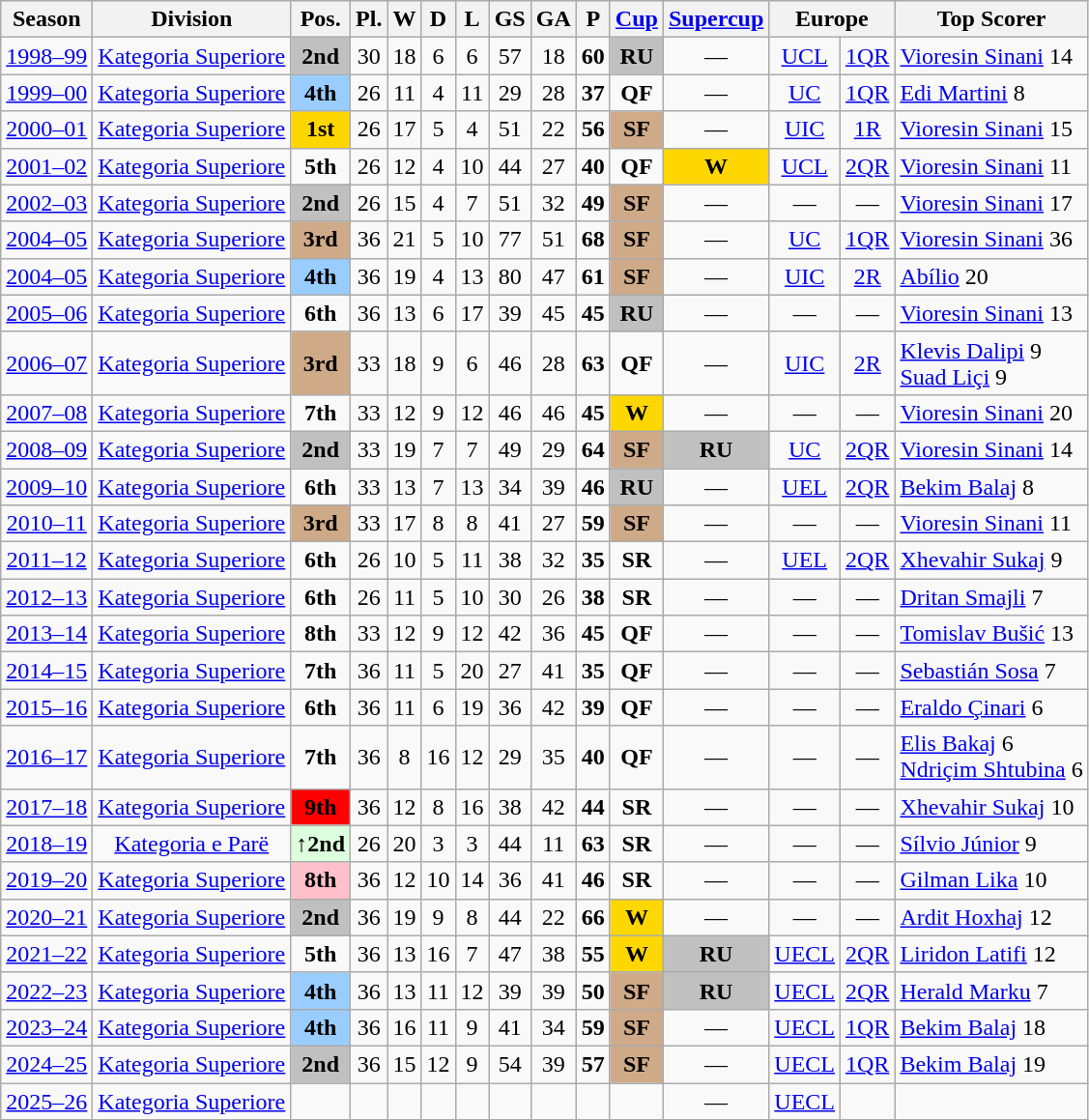<table class="wikitable mw-collapsible mw-collapsed">
<tr style="background:#efefef;">
<th>Season</th>
<th>Division</th>
<th>Pos.</th>
<th>Pl.</th>
<th>W</th>
<th>D</th>
<th>L</th>
<th>GS</th>
<th>GA</th>
<th>P</th>
<th><a href='#'>Cup</a></th>
<th><a href='#'>Supercup</a></th>
<th colspan=2>Europe</th>
<th>Top Scorer</th>
</tr>
<tr>
<td align=center><a href='#'>1998–99</a></td>
<td align=center><a href='#'>Kategoria Superiore</a></td>
<td style="text-align:center; background:silver;"><strong>2nd</strong></td>
<td align=center>30</td>
<td align=center>18</td>
<td align=center>6</td>
<td align=center>6</td>
<td align=center>57</td>
<td align=center>18</td>
<td align=center><strong>60</strong></td>
<td style="text-align:center; background:silver;"><strong>RU</strong></td>
<td align=center>—</td>
<td align=center><a href='#'>UCL</a></td>
<td align=center><a href='#'>1QR</a></td>
<td> <a href='#'>Vioresin Sinani</a> 14</td>
</tr>
<tr>
<td align=center><a href='#'>1999–00</a></td>
<td align=center><a href='#'>Kategoria Superiore</a></td>
<td style="text-align:center;" bgcolor=#9acdff><strong>4th</strong></td>
<td align=center>26</td>
<td align=center>11</td>
<td align=center>4</td>
<td align=center>11</td>
<td align=center>29</td>
<td align=center>28</td>
<td align=center><strong>37</strong></td>
<td align=center><strong>QF</strong></td>
<td align=center>—</td>
<td align=center><a href='#'>UC</a></td>
<td align=center><a href='#'>1QR</a></td>
<td> <a href='#'>Edi Martini</a> 8</td>
</tr>
<tr>
<td align=center><a href='#'>2000–01</a></td>
<td align=center><a href='#'>Kategoria Superiore</a></td>
<td style="text-align:center; background:gold;"><strong>1st</strong></td>
<td align=center>26</td>
<td align=center>17</td>
<td align=center>5</td>
<td align=center>4</td>
<td align=center>51</td>
<td align=center>22</td>
<td align=center><strong>56</strong></td>
<td style="text-align:center;" bgcolor=CFAA88><strong>SF</strong></td>
<td align=center>—</td>
<td align=center><a href='#'>UIC</a></td>
<td align=center><a href='#'>1R</a></td>
<td> <a href='#'>Vioresin Sinani</a> 15</td>
</tr>
<tr>
<td align=center><a href='#'>2001–02</a></td>
<td align=center><a href='#'>Kategoria Superiore</a></td>
<td align=center><strong>5th</strong></td>
<td align=center>26</td>
<td align=center>12</td>
<td align=center>4</td>
<td align=center>10</td>
<td align=center>44</td>
<td align=center>27</td>
<td align=center><strong>40</strong></td>
<td align=center><strong>QF</strong></td>
<td style="text-align:center; background:gold;"><strong>W</strong></td>
<td align=center><a href='#'>UCL</a></td>
<td align=center><a href='#'>2QR</a></td>
<td> <a href='#'>Vioresin Sinani</a> 11</td>
</tr>
<tr>
<td align=center><a href='#'>2002–03</a></td>
<td align=center><a href='#'>Kategoria Superiore</a></td>
<td style="text-align:center; background:silver;"><strong>2nd</strong></td>
<td align=center>26</td>
<td align=center>15</td>
<td align=center>4</td>
<td align=center>7</td>
<td align=center>51</td>
<td align=center>32</td>
<td align=center><strong>49</strong></td>
<td style="text-align:center;" bgcolor=CFAA88><strong>SF</strong></td>
<td align=center>—</td>
<td align=center>—</td>
<td align=center>—</td>
<td> <a href='#'>Vioresin Sinani</a> 17</td>
</tr>
<tr>
<td align=center><a href='#'>2004–05</a></td>
<td align=center><a href='#'>Kategoria Superiore</a></td>
<td style="text-align:center;" bgcolor=CFAA88><strong>3rd</strong></td>
<td align=center>36</td>
<td align=center>21</td>
<td align=center>5</td>
<td align=center>10</td>
<td align=center>77</td>
<td align=center>51</td>
<td align=center><strong>68</strong></td>
<td style="text-align:center;" bgcolor=CFAA88><strong>SF</strong></td>
<td align=center>—</td>
<td align=center><a href='#'>UC</a></td>
<td align=center><a href='#'>1QR</a></td>
<td> <a href='#'>Vioresin Sinani</a> 36</td>
</tr>
<tr>
<td align=center><a href='#'>2004–05</a></td>
<td align=center><a href='#'>Kategoria Superiore</a></td>
<td style="text-align:center;" bgcolor=#9acdff><strong>4th</strong></td>
<td align=center>36</td>
<td align=center>19</td>
<td align=center>4</td>
<td align=center>13</td>
<td align=center>80</td>
<td align=center>47</td>
<td align=center><strong>61</strong></td>
<td style="text-align:center;" bgcolor=CFAA88><strong>SF</strong></td>
<td align=center>—</td>
<td align=center><a href='#'>UIC</a></td>
<td align=center><a href='#'>2R</a></td>
<td> <a href='#'>Abílio</a> 20</td>
</tr>
<tr>
<td align=center><a href='#'>2005–06</a></td>
<td align=center><a href='#'>Kategoria Superiore</a></td>
<td align=center><strong>6th</strong></td>
<td align=center>36</td>
<td align=center>13</td>
<td align=center>6</td>
<td align=center>17</td>
<td align=center>39</td>
<td align=center>45</td>
<td align=center><strong>45</strong></td>
<td style="text-align:center; background:silver;"><strong>RU</strong></td>
<td align=center>—</td>
<td align=center>—</td>
<td align=center>—</td>
<td> <a href='#'>Vioresin Sinani</a> 13</td>
</tr>
<tr>
<td align=center><a href='#'>2006–07</a></td>
<td align=center><a href='#'>Kategoria Superiore</a></td>
<td style="text-align:center;" bgcolor=CFAA88><strong>3rd</strong></td>
<td align=center>33</td>
<td align=center>18</td>
<td align=center>9</td>
<td align=center>6</td>
<td align=center>46</td>
<td align=center>28</td>
<td align=center><strong>63</strong></td>
<td align=center><strong>QF</strong></td>
<td align=center>—</td>
<td align=center><a href='#'>UIC</a></td>
<td align=center><a href='#'>2R</a></td>
<td> <a href='#'>Klevis Dalipi</a> 9 <br> <a href='#'>Suad Liçi</a> 9</td>
</tr>
<tr>
<td align=center><a href='#'>2007–08</a></td>
<td align=center><a href='#'>Kategoria Superiore</a></td>
<td align=center><strong>7th</strong></td>
<td align=center>33</td>
<td align=center>12</td>
<td align=center>9</td>
<td align=center>12</td>
<td align=center>46</td>
<td align=center>46</td>
<td align=center><strong>45</strong></td>
<td style="text-align:center; background:Gold;"><strong>W</strong></td>
<td align=center>—</td>
<td align=center>—</td>
<td align=center>—</td>
<td> <a href='#'>Vioresin Sinani</a> 20</td>
</tr>
<tr>
<td align=center><a href='#'>2008–09</a></td>
<td align=center><a href='#'>Kategoria Superiore</a></td>
<td style="text-align:center; background:silver;"><strong>2nd</strong></td>
<td align=center>33</td>
<td align=center>19</td>
<td align=center>7</td>
<td align=center>7</td>
<td align=center>49</td>
<td align=center>29</td>
<td align=center><strong>64</strong></td>
<td style="text-align:center;" bgcolor=CFAA88><strong>SF</strong></td>
<td style="text-align:center; background:silver;"><strong>RU</strong></td>
<td align=center><a href='#'>UC</a></td>
<td align=center><a href='#'>2QR</a></td>
<td> <a href='#'>Vioresin Sinani</a> 14</td>
</tr>
<tr>
<td align=center><a href='#'>2009–10</a></td>
<td align=center><a href='#'>Kategoria Superiore</a></td>
<td align=center><strong>6th</strong></td>
<td align=center>33</td>
<td align=center>13</td>
<td align=center>7</td>
<td align=center>13</td>
<td align=center>34</td>
<td align=center>39</td>
<td align=center><strong>46</strong></td>
<td style="text-align:center; background:silver;"><strong>RU</strong></td>
<td align=center>—</td>
<td align=center><a href='#'>UEL</a></td>
<td align=center><a href='#'>2QR</a></td>
<td> <a href='#'>Bekim Balaj</a> 8</td>
</tr>
<tr>
<td align=center><a href='#'>2010–11</a></td>
<td align=center><a href='#'>Kategoria Superiore</a></td>
<td style="text-align:center;" bgcolor=CFAA88><strong>3rd</strong></td>
<td align=center>33</td>
<td align=center>17</td>
<td align=center>8</td>
<td align=center>8</td>
<td align=center>41</td>
<td align=center>27</td>
<td align=center><strong>59</strong></td>
<td style="text-align:center;" bgcolor=CFAA88><strong>SF</strong></td>
<td align=center>—</td>
<td align=center>—</td>
<td align=center>—</td>
<td> <a href='#'>Vioresin Sinani</a> 11</td>
</tr>
<tr>
<td align=center><a href='#'>2011–12</a></td>
<td align=center><a href='#'>Kategoria Superiore</a></td>
<td align=center><strong>6th</strong></td>
<td align=center>26</td>
<td align=center>10</td>
<td align=center>5</td>
<td align=center>11</td>
<td align=center>38</td>
<td align=center>32</td>
<td align=center><strong>35</strong></td>
<td align=center><strong>SR</strong></td>
<td align=center>—</td>
<td align=center><a href='#'>UEL</a></td>
<td align=center><a href='#'>2QR</a></td>
<td> <a href='#'>Xhevahir Sukaj</a> 9</td>
</tr>
<tr>
<td align=center><a href='#'>2012–13</a></td>
<td align=center><a href='#'>Kategoria Superiore</a></td>
<td align=center><strong>6th</strong></td>
<td align=center>26</td>
<td align=center>11</td>
<td align=center>5</td>
<td align=center>10</td>
<td align=center>30</td>
<td align=center>26</td>
<td align=center><strong>38</strong></td>
<td align=center><strong>SR</strong></td>
<td align=center>—</td>
<td align=center>—</td>
<td align=center>—</td>
<td> <a href='#'>Dritan Smajli</a> 7</td>
</tr>
<tr>
<td align=center><a href='#'>2013–14</a></td>
<td align=center><a href='#'>Kategoria Superiore</a></td>
<td align=center><strong>8th</strong></td>
<td align=center>33</td>
<td align=center>12</td>
<td align=center>9</td>
<td align=center>12</td>
<td align=center>42</td>
<td align=center>36</td>
<td align=center><strong>45</strong></td>
<td align=center><strong>QF</strong></td>
<td align=center>—</td>
<td align=center>—</td>
<td align=center>—</td>
<td> <a href='#'>Tomislav Bušić</a> 13</td>
</tr>
<tr>
<td align=center><a href='#'>2014–15</a></td>
<td align=center><a href='#'>Kategoria Superiore</a></td>
<td align=center><strong>7th</strong></td>
<td align=center>36</td>
<td align=center>11</td>
<td align=center>5</td>
<td align=center>20</td>
<td align=center>27</td>
<td align=center>41</td>
<td align=center><strong>35</strong></td>
<td align=center><strong>QF</strong></td>
<td align=center>—</td>
<td align=center>—</td>
<td align=center>—</td>
<td> <a href='#'>Sebastián Sosa</a> 7</td>
</tr>
<tr>
<td align=center><a href='#'>2015–16</a></td>
<td align=center><a href='#'>Kategoria Superiore</a></td>
<td align=center><strong>6th</strong></td>
<td align=center>36</td>
<td align=center>11</td>
<td align=center>6</td>
<td align=center>19</td>
<td align=center>36</td>
<td align=center>42</td>
<td align=center><strong>39</strong></td>
<td align=center><strong>QF</strong></td>
<td align=center>—</td>
<td align=center>—</td>
<td align=center>—</td>
<td> <a href='#'>Eraldo Çinari</a> 6</td>
</tr>
<tr>
<td align=center><a href='#'>2016–17</a></td>
<td align=center><a href='#'>Kategoria Superiore</a></td>
<td align=center><strong>7th</strong></td>
<td align=center>36</td>
<td align=center>8</td>
<td align=center>16</td>
<td align=center>12</td>
<td align=center>29</td>
<td align=center>35</td>
<td align=center><strong>40</strong></td>
<td align=center><strong>QF</strong></td>
<td align=center>—</td>
<td align=center>—</td>
<td align=center>—</td>
<td> <a href='#'>Elis Bakaj</a> 6<br> <a href='#'>Ndriçim Shtubina</a> 6</td>
</tr>
<tr>
<td align=center><a href='#'>2017–18</a></td>
<td align=center><a href='#'>Kategoria Superiore</a></td>
<td style="text-align:center; background:red;"><strong>9th</strong></td>
<td align=center>36</td>
<td align=center>12</td>
<td align=center>8</td>
<td align=center>16</td>
<td align=center>38</td>
<td align=center>42</td>
<td align=center><strong>44</strong></td>
<td align=center><strong>SR</strong></td>
<td align=center>—</td>
<td align=center>—</td>
<td align=center>—</td>
<td> <a href='#'>Xhevahir Sukaj</a> 10</td>
</tr>
<tr>
<td align=center><a href='#'>2018–19</a></td>
<td align=center><a href='#'>Kategoria e Parë</a></td>
<td style="text-align:center; background:#dfd;"><strong>↑2nd</strong></td>
<td align=center>26</td>
<td align=center>20</td>
<td align=center>3</td>
<td align=center>3</td>
<td align=center>44</td>
<td align=center>11</td>
<td align=center><strong>63</strong></td>
<td align=center><strong>SR</strong></td>
<td align=center>—</td>
<td align=center>—</td>
<td align=center>—</td>
<td> <a href='#'>Sílvio Júnior</a> 9</td>
</tr>
<tr>
<td align=center><a href='#'>2019–20</a></td>
<td align=center><a href='#'>Kategoria Superiore</a></td>
<td style="text-align:center; background:pink;"><strong>8th</strong></td>
<td align=center>36</td>
<td align=center>12</td>
<td align=center>10</td>
<td align=center>14</td>
<td align=center>36</td>
<td align=center>41</td>
<td align=center><strong>46</strong></td>
<td align=center><strong>SR</strong></td>
<td align=center>—</td>
<td align=center>—</td>
<td align=center>—</td>
<td> <a href='#'>Gilman Lika</a> 10</td>
</tr>
<tr>
<td align=center><a href='#'>2020–21</a></td>
<td align=center><a href='#'>Kategoria Superiore</a></td>
<td style="text-align:center; background:silver;"><strong>2nd</strong></td>
<td align=center>36</td>
<td align=center>19</td>
<td align=center>9</td>
<td align=center>8</td>
<td align=center>44</td>
<td align=center>22</td>
<td align=center><strong>66</strong></td>
<td style="text-align:center; background:gold;"><strong>W</strong></td>
<td align=center>—</td>
<td align=center>—</td>
<td align=center>—</td>
<td> <a href='#'>Ardit Hoxhaj</a> 12</td>
</tr>
<tr>
<td align=center><a href='#'>2021–22</a></td>
<td align=center><a href='#'>Kategoria Superiore</a></td>
<td align=center><strong>5th</strong></td>
<td align=center>36</td>
<td align=center>13</td>
<td align=center>16</td>
<td align=center>7</td>
<td align=center>47</td>
<td align=center>38</td>
<td align=center><strong>55</strong></td>
<td style="text-align:center; background:gold;"><strong>W</strong></td>
<td style="text-align:center; background:silver;"><strong>RU</strong></td>
<td align=center><a href='#'>UECL</a></td>
<td align=center><a href='#'>2QR</a></td>
<td> <a href='#'>Liridon Latifi</a> 12</td>
</tr>
<tr>
<td align=center><a href='#'>2022–23</a></td>
<td align=center><a href='#'>Kategoria Superiore</a></td>
<td style="text-align:center;" bgcolor=#9acdff><strong>4th</strong></td>
<td align=center>36</td>
<td align=center>13</td>
<td align=center>11</td>
<td align=center>12</td>
<td align=center>39</td>
<td align=center>39</td>
<td align=center><strong>50</strong></td>
<td style="text-align:center;" bgcolor=CFAA88><strong>SF</strong></td>
<td style="text-align:center; background:silver;"><strong>RU</strong></td>
<td align=center><a href='#'>UECL</a></td>
<td align=center><a href='#'>2QR</a></td>
<td> <a href='#'>Herald Marku</a> 7</td>
</tr>
<tr>
<td align=center><a href='#'>2023–24</a></td>
<td align=center><a href='#'>Kategoria Superiore</a></td>
<td style="text-align:center;" bgcolor=#9acdff><strong>4th</strong></td>
<td align=center>36</td>
<td align=center>16</td>
<td align=center>11</td>
<td align=center>9</td>
<td align=center>41</td>
<td align=center>34</td>
<td align=center><strong>59</strong></td>
<td style="text-align:center;" bgcolor=CFAA88><strong>SF</strong></td>
<td align=center>—</td>
<td align=center><a href='#'>UECL</a></td>
<td align=center><a href='#'>1QR</a></td>
<td> <a href='#'>Bekim Balaj</a> 18</td>
</tr>
<tr>
<td align=center><a href='#'>2024–25</a></td>
<td align=center><a href='#'>Kategoria Superiore</a></td>
<td style="text-align:center; background:silver;"><strong>2nd</strong></td>
<td align=center>36</td>
<td align=center>15</td>
<td align=center>12</td>
<td align=center>9</td>
<td align=center>54</td>
<td align=center>39</td>
<td align=center><strong>57</strong></td>
<td style="text-align:center;" bgcolor=CFAA88><strong>SF</strong></td>
<td align=center>—</td>
<td align=center><a href='#'>UECL</a></td>
<td align=center><a href='#'>1QR</a></td>
<td> <a href='#'>Bekim Balaj</a> 19</td>
</tr>
<tr>
<td align=center><a href='#'>2025–26</a></td>
<td align=center><a href='#'>Kategoria Superiore</a></td>
<td align=center></td>
<td align=center></td>
<td align=center></td>
<td align=center></td>
<td align=center></td>
<td align=center></td>
<td align=center></td>
<td align=center></td>
<td align=center></td>
<td align=center>—</td>
<td align=center><a href='#'>UECL</a></td>
<td align=center></td>
<td></td>
</tr>
</table>
